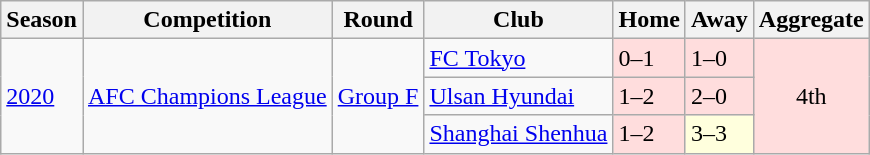<table class="wikitable">
<tr>
<th>Season</th>
<th>Competition</th>
<th>Round</th>
<th>Club</th>
<th>Home</th>
<th>Away</th>
<th>Aggregate</th>
</tr>
<tr>
<td rowspan="3"><a href='#'>2020</a></td>
<td rowspan="3"><a href='#'>AFC Champions League</a></td>
<td rowspan="3"><a href='#'>Group F</a></td>
<td> <a href='#'>FC Tokyo</a></td>
<td style="background:#fdd;">0–1</td>
<td style="background:#fdd;">1–0</td>
<td rowspan="3" style="text-align:center; background:#fdd;">4th</td>
</tr>
<tr>
<td> <a href='#'>Ulsan Hyundai</a></td>
<td style="background:#fdd;">1–2</td>
<td style="background:#fdd;">2–0</td>
</tr>
<tr>
<td> <a href='#'>Shanghai Shenhua</a></td>
<td style="background:#fdd;">1–2</td>
<td style="background:#ffd;">3–3</td>
</tr>
</table>
